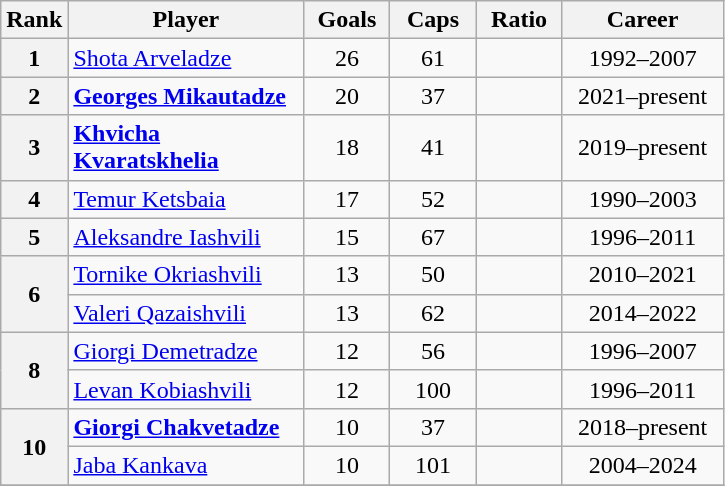<table class="wikitable sortable" style="text-align:center">
<tr>
<th width=30px>Rank</th>
<th width=150px>Player</th>
<th width=50px>Goals</th>
<th width=50px>Caps</th>
<th width=50px>Ratio</th>
<th width=100px>Career</th>
</tr>
<tr>
<th>1</th>
<td align="left"><a href='#'>Shota Arveladze</a></td>
<td>26</td>
<td>61</td>
<td></td>
<td>1992–2007</td>
</tr>
<tr>
<th>2</th>
<td align="left"><strong><a href='#'>Georges Mikautadze</a></strong></td>
<td>20</td>
<td>37</td>
<td></td>
<td>2021–present</td>
</tr>
<tr>
<th>3</th>
<td align="left"><strong><a href='#'>Khvicha Kvaratskhelia</a></strong></td>
<td>18</td>
<td>41</td>
<td></td>
<td>2019–present</td>
</tr>
<tr>
<th>4</th>
<td align="left"><a href='#'>Temur Ketsbaia</a></td>
<td>17</td>
<td>52</td>
<td></td>
<td>1990–2003</td>
</tr>
<tr>
<th>5</th>
<td align="left"><a href='#'>Aleksandre Iashvili</a></td>
<td>15</td>
<td>67</td>
<td></td>
<td>1996–2011</td>
</tr>
<tr>
<th rowspan="2">6</th>
<td align="left"><a href='#'>Tornike Okriashvili</a></td>
<td>13</td>
<td>50</td>
<td></td>
<td>2010–2021</td>
</tr>
<tr>
<td align="left"><a href='#'>Valeri Qazaishvili</a></td>
<td>13</td>
<td>62</td>
<td></td>
<td>2014–2022</td>
</tr>
<tr>
<th rowspan="2">8</th>
<td align="left"><a href='#'>Giorgi Demetradze</a></td>
<td>12</td>
<td>56</td>
<td></td>
<td>1996–2007</td>
</tr>
<tr>
<td align="left"><a href='#'>Levan Kobiashvili</a></td>
<td>12</td>
<td>100</td>
<td></td>
<td>1996–2011</td>
</tr>
<tr>
<th rowspan="2">10</th>
<td align="left"><strong><a href='#'>Giorgi Chakvetadze</a></strong></td>
<td>10</td>
<td>37</td>
<td></td>
<td>2018–present</td>
</tr>
<tr>
<td align="left"><a href='#'>Jaba Kankava</a></td>
<td>10</td>
<td>101</td>
<td></td>
<td>2004–2024</td>
</tr>
<tr>
</tr>
</table>
